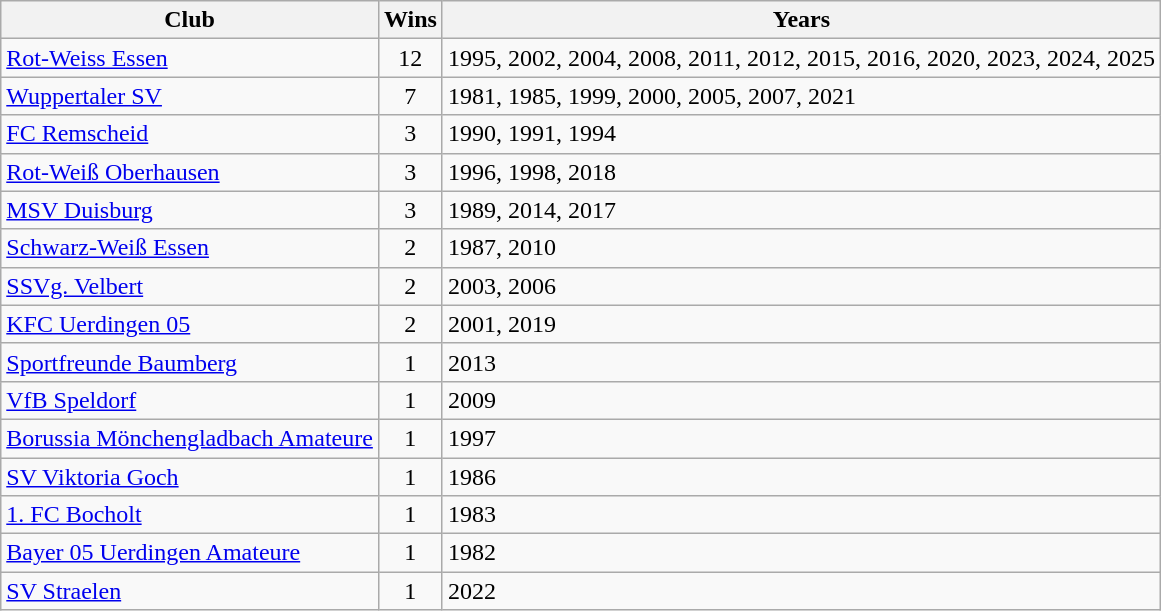<table class="wikitable">
<tr>
<th>Club</th>
<th>Wins</th>
<th>Years</th>
</tr>
<tr align="left">
<td><a href='#'>Rot-Weiss Essen</a></td>
<td align="center">12</td>
<td>1995, 2002, 2004, 2008, 2011, 2012, 2015, 2016, 2020, 2023, 2024, 2025</td>
</tr>
<tr align="left">
<td><a href='#'>Wuppertaler SV</a></td>
<td align="center">7</td>
<td>1981, 1985, 1999, 2000, 2005, 2007, 2021</td>
</tr>
<tr align="left">
<td><a href='#'>FC Remscheid</a></td>
<td align="center">3</td>
<td>1990, 1991, 1994</td>
</tr>
<tr align="left">
<td><a href='#'>Rot-Weiß Oberhausen</a></td>
<td align="center">3</td>
<td>1996, 1998, 2018</td>
</tr>
<tr align="left">
<td><a href='#'>MSV Duisburg</a></td>
<td align="center">3</td>
<td>1989, 2014, 2017</td>
</tr>
<tr align="left">
<td><a href='#'>Schwarz-Weiß Essen</a></td>
<td align="center">2</td>
<td>1987, 2010</td>
</tr>
<tr align="left">
<td><a href='#'>SSVg. Velbert</a></td>
<td align="center">2</td>
<td>2003, 2006</td>
</tr>
<tr align="left">
<td><a href='#'>KFC Uerdingen 05</a></td>
<td align="center">2</td>
<td>2001, 2019</td>
</tr>
<tr align="left">
<td><a href='#'>Sportfreunde Baumberg</a></td>
<td align="center">1</td>
<td>2013</td>
</tr>
<tr align="left">
<td><a href='#'>VfB Speldorf</a></td>
<td align="center">1</td>
<td>2009</td>
</tr>
<tr align="left">
<td><a href='#'>Borussia Mönchengladbach Amateure</a></td>
<td align="center">1</td>
<td>1997</td>
</tr>
<tr align="left">
<td><a href='#'>SV Viktoria Goch</a></td>
<td align="center">1</td>
<td>1986</td>
</tr>
<tr align="left">
<td><a href='#'>1. FC Bocholt</a></td>
<td align="center">1</td>
<td>1983</td>
</tr>
<tr align="left">
<td><a href='#'>Bayer 05 Uerdingen Amateure</a></td>
<td align="center">1</td>
<td>1982</td>
</tr>
<tr align="left">
<td><a href='#'>SV Straelen</a></td>
<td align="center">1</td>
<td>2022</td>
</tr>
</table>
